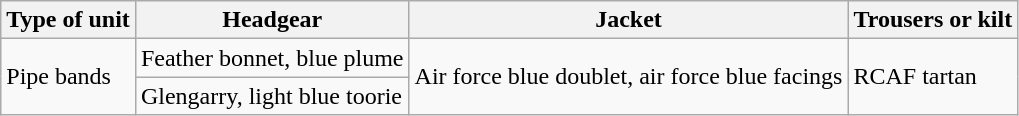<table class=wikitable>
<tr>
<th>Type of unit</th>
<th>Headgear</th>
<th>Jacket</th>
<th>Trousers or kilt</th>
</tr>
<tr>
<td rowspan = 2>Pipe bands</td>
<td>Feather bonnet, blue plume</td>
<td rowspan = 2>Air force blue doublet, air force blue facings</td>
<td rowspan = 2>RCAF tartan</td>
</tr>
<tr>
<td>Glengarry, light blue toorie</td>
</tr>
</table>
